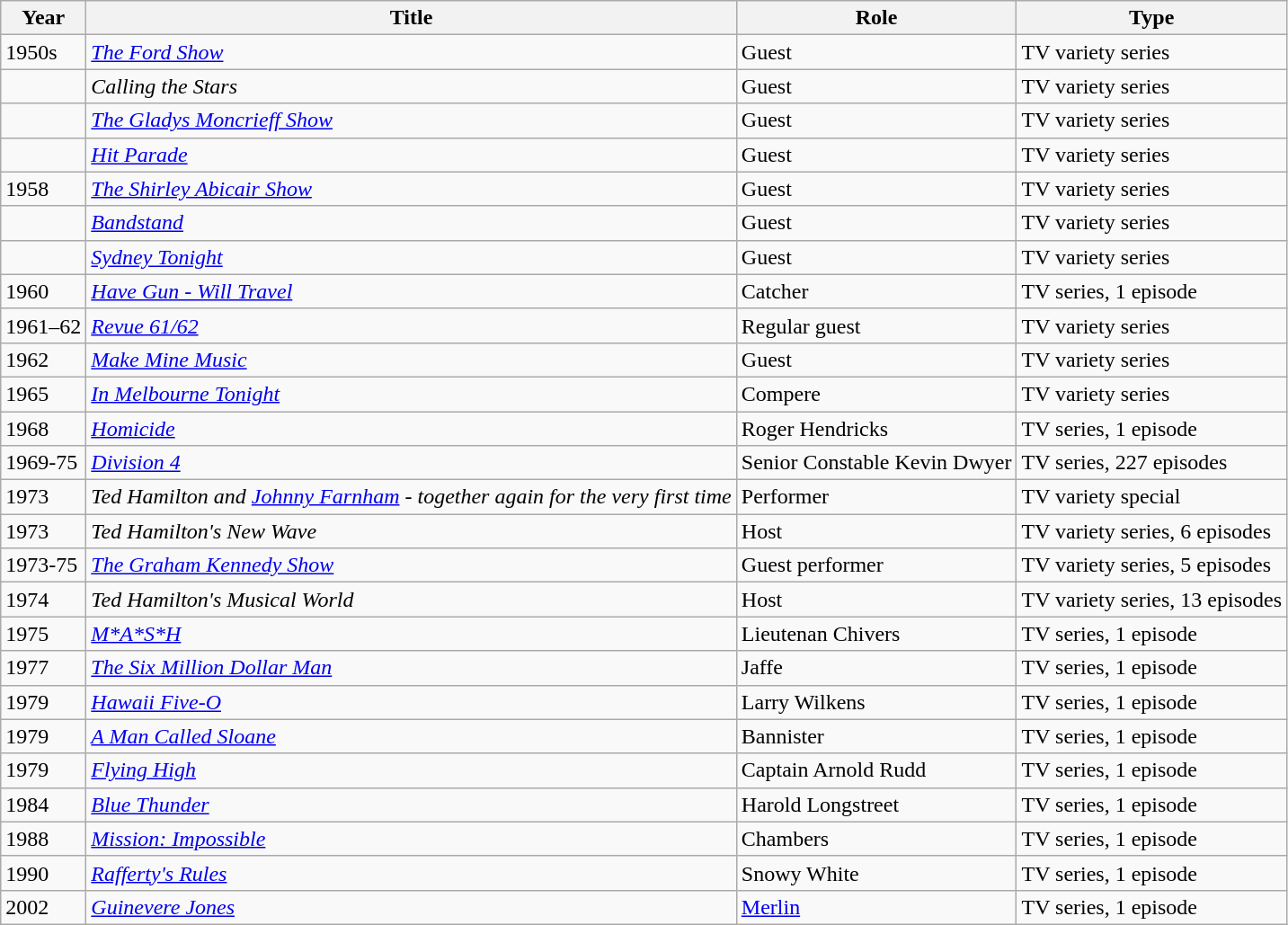<table class="wikitable">
<tr>
<th>Year</th>
<th>Title</th>
<th>Role</th>
<th>Type</th>
</tr>
<tr>
<td>1950s</td>
<td><em><a href='#'>The Ford Show</a></em></td>
<td>Guest</td>
<td>TV variety series</td>
</tr>
<tr>
<td></td>
<td><em>Calling the Stars</em></td>
<td>Guest</td>
<td>TV variety series</td>
</tr>
<tr>
<td></td>
<td><em><a href='#'>The Gladys Moncrieff Show</a></em></td>
<td>Guest</td>
<td>TV variety series</td>
</tr>
<tr>
<td></td>
<td><em><a href='#'>Hit Parade</a></em></td>
<td>Guest</td>
<td>TV variety series</td>
</tr>
<tr>
<td>1958</td>
<td><em><a href='#'>The Shirley Abicair Show</a></em></td>
<td>Guest</td>
<td>TV variety series</td>
</tr>
<tr>
<td></td>
<td><em><a href='#'>Bandstand</a></em></td>
<td>Guest</td>
<td>TV variety series</td>
</tr>
<tr>
<td></td>
<td><em><a href='#'>Sydney Tonight</a></em></td>
<td>Guest</td>
<td>TV variety series</td>
</tr>
<tr>
<td>1960</td>
<td><em><a href='#'>Have Gun - Will Travel</a></em></td>
<td>Catcher</td>
<td>TV series, 1 episode</td>
</tr>
<tr>
<td>1961–62</td>
<td><em><a href='#'>Revue 61/62</a></em></td>
<td>Regular guest</td>
<td>TV variety series</td>
</tr>
<tr>
<td>1962</td>
<td><em><a href='#'>Make Mine Music</a></em></td>
<td>Guest</td>
<td>TV variety series</td>
</tr>
<tr>
<td>1965</td>
<td><em><a href='#'>In Melbourne Tonight</a></em></td>
<td>Compere</td>
<td>TV variety series</td>
</tr>
<tr>
<td>1968</td>
<td><em><a href='#'>Homicide</a></em></td>
<td>Roger Hendricks</td>
<td>TV series, 1 episode</td>
</tr>
<tr>
<td>1969-75</td>
<td><em><a href='#'>Division 4</a></em></td>
<td>Senior Constable Kevin Dwyer</td>
<td>TV series, 227 episodes</td>
</tr>
<tr>
<td>1973</td>
<td><em>Ted Hamilton and <a href='#'>Johnny Farnham</a> - together again for the very first time</em></td>
<td>Performer</td>
<td>TV variety special</td>
</tr>
<tr>
<td>1973</td>
<td><em>Ted Hamilton's New Wave</em></td>
<td>Host</td>
<td>TV variety series, 6 episodes</td>
</tr>
<tr>
<td>1973-75</td>
<td><em><a href='#'>The Graham Kennedy Show</a></em></td>
<td>Guest performer</td>
<td>TV variety series, 5 episodes</td>
</tr>
<tr>
<td>1974</td>
<td><em>Ted Hamilton's Musical World</em></td>
<td>Host</td>
<td>TV variety series, 13 episodes</td>
</tr>
<tr>
<td>1975</td>
<td><em><a href='#'>M*A*S*H</a></em></td>
<td>Lieutenan Chivers</td>
<td>TV series, 1 episode</td>
</tr>
<tr>
<td>1977</td>
<td><em><a href='#'>The Six Million Dollar Man</a></em></td>
<td>Jaffe</td>
<td>TV series, 1 episode</td>
</tr>
<tr>
<td>1979</td>
<td><em><a href='#'>Hawaii Five-O</a></em></td>
<td>Larry Wilkens</td>
<td>TV series, 1 episode</td>
</tr>
<tr>
<td>1979</td>
<td><em><a href='#'>A Man Called Sloane</a></em></td>
<td>Bannister</td>
<td>TV series, 1 episode</td>
</tr>
<tr>
<td>1979</td>
<td><em><a href='#'>Flying High</a></em></td>
<td>Captain Arnold Rudd</td>
<td>TV series, 1 episode</td>
</tr>
<tr>
<td>1984</td>
<td><em><a href='#'>Blue Thunder</a></em></td>
<td>Harold Longstreet</td>
<td>TV series, 1 episode</td>
</tr>
<tr>
<td>1988</td>
<td><em><a href='#'>Mission: Impossible</a></em></td>
<td>Chambers</td>
<td>TV series, 1 episode</td>
</tr>
<tr>
<td>1990</td>
<td><em><a href='#'>Rafferty's Rules</a></em></td>
<td>Snowy White</td>
<td>TV series, 1 episode</td>
</tr>
<tr>
<td>2002</td>
<td><em><a href='#'>Guinevere Jones</a></em></td>
<td><a href='#'>Merlin</a></td>
<td>TV series, 1 episode</td>
</tr>
</table>
